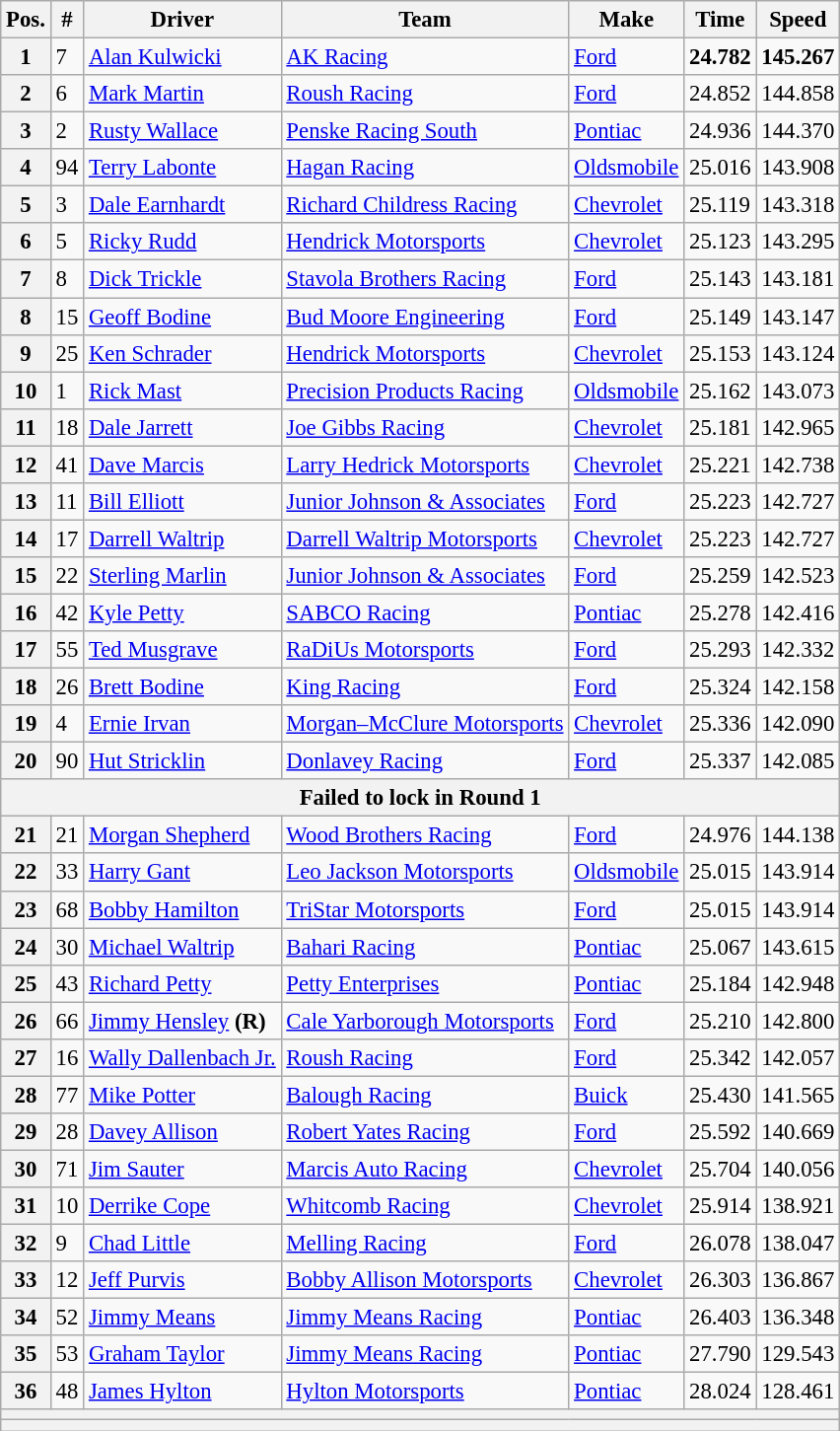<table class="wikitable" style="font-size:95%">
<tr>
<th>Pos.</th>
<th>#</th>
<th>Driver</th>
<th>Team</th>
<th>Make</th>
<th>Time</th>
<th>Speed</th>
</tr>
<tr>
<th>1</th>
<td>7</td>
<td><a href='#'>Alan Kulwicki</a></td>
<td><a href='#'>AK Racing</a></td>
<td><a href='#'>Ford</a></td>
<td><strong>24.782</strong></td>
<td><strong>145.267</strong></td>
</tr>
<tr>
<th>2</th>
<td>6</td>
<td><a href='#'>Mark Martin</a></td>
<td><a href='#'>Roush Racing</a></td>
<td><a href='#'>Ford</a></td>
<td>24.852</td>
<td>144.858</td>
</tr>
<tr>
<th>3</th>
<td>2</td>
<td><a href='#'>Rusty Wallace</a></td>
<td><a href='#'>Penske Racing South</a></td>
<td><a href='#'>Pontiac</a></td>
<td>24.936</td>
<td>144.370</td>
</tr>
<tr>
<th>4</th>
<td>94</td>
<td><a href='#'>Terry Labonte</a></td>
<td><a href='#'>Hagan Racing</a></td>
<td><a href='#'>Oldsmobile</a></td>
<td>25.016</td>
<td>143.908</td>
</tr>
<tr>
<th>5</th>
<td>3</td>
<td><a href='#'>Dale Earnhardt</a></td>
<td><a href='#'>Richard Childress Racing</a></td>
<td><a href='#'>Chevrolet</a></td>
<td>25.119</td>
<td>143.318</td>
</tr>
<tr>
<th>6</th>
<td>5</td>
<td><a href='#'>Ricky Rudd</a></td>
<td><a href='#'>Hendrick Motorsports</a></td>
<td><a href='#'>Chevrolet</a></td>
<td>25.123</td>
<td>143.295</td>
</tr>
<tr>
<th>7</th>
<td>8</td>
<td><a href='#'>Dick Trickle</a></td>
<td><a href='#'>Stavola Brothers Racing</a></td>
<td><a href='#'>Ford</a></td>
<td>25.143</td>
<td>143.181</td>
</tr>
<tr>
<th>8</th>
<td>15</td>
<td><a href='#'>Geoff Bodine</a></td>
<td><a href='#'>Bud Moore Engineering</a></td>
<td><a href='#'>Ford</a></td>
<td>25.149</td>
<td>143.147</td>
</tr>
<tr>
<th>9</th>
<td>25</td>
<td><a href='#'>Ken Schrader</a></td>
<td><a href='#'>Hendrick Motorsports</a></td>
<td><a href='#'>Chevrolet</a></td>
<td>25.153</td>
<td>143.124</td>
</tr>
<tr>
<th>10</th>
<td>1</td>
<td><a href='#'>Rick Mast</a></td>
<td><a href='#'>Precision Products Racing</a></td>
<td><a href='#'>Oldsmobile</a></td>
<td>25.162</td>
<td>143.073</td>
</tr>
<tr>
<th>11</th>
<td>18</td>
<td><a href='#'>Dale Jarrett</a></td>
<td><a href='#'>Joe Gibbs Racing</a></td>
<td><a href='#'>Chevrolet</a></td>
<td>25.181</td>
<td>142.965</td>
</tr>
<tr>
<th>12</th>
<td>41</td>
<td><a href='#'>Dave Marcis</a></td>
<td><a href='#'>Larry Hedrick Motorsports</a></td>
<td><a href='#'>Chevrolet</a></td>
<td>25.221</td>
<td>142.738</td>
</tr>
<tr>
<th>13</th>
<td>11</td>
<td><a href='#'>Bill Elliott</a></td>
<td><a href='#'>Junior Johnson & Associates</a></td>
<td><a href='#'>Ford</a></td>
<td>25.223</td>
<td>142.727</td>
</tr>
<tr>
<th>14</th>
<td>17</td>
<td><a href='#'>Darrell Waltrip</a></td>
<td><a href='#'>Darrell Waltrip Motorsports</a></td>
<td><a href='#'>Chevrolet</a></td>
<td>25.223</td>
<td>142.727</td>
</tr>
<tr>
<th>15</th>
<td>22</td>
<td><a href='#'>Sterling Marlin</a></td>
<td><a href='#'>Junior Johnson & Associates</a></td>
<td><a href='#'>Ford</a></td>
<td>25.259</td>
<td>142.523</td>
</tr>
<tr>
<th>16</th>
<td>42</td>
<td><a href='#'>Kyle Petty</a></td>
<td><a href='#'>SABCO Racing</a></td>
<td><a href='#'>Pontiac</a></td>
<td>25.278</td>
<td>142.416</td>
</tr>
<tr>
<th>17</th>
<td>55</td>
<td><a href='#'>Ted Musgrave</a></td>
<td><a href='#'>RaDiUs Motorsports</a></td>
<td><a href='#'>Ford</a></td>
<td>25.293</td>
<td>142.332</td>
</tr>
<tr>
<th>18</th>
<td>26</td>
<td><a href='#'>Brett Bodine</a></td>
<td><a href='#'>King Racing</a></td>
<td><a href='#'>Ford</a></td>
<td>25.324</td>
<td>142.158</td>
</tr>
<tr>
<th>19</th>
<td>4</td>
<td><a href='#'>Ernie Irvan</a></td>
<td><a href='#'>Morgan–McClure Motorsports</a></td>
<td><a href='#'>Chevrolet</a></td>
<td>25.336</td>
<td>142.090</td>
</tr>
<tr>
<th>20</th>
<td>90</td>
<td><a href='#'>Hut Stricklin</a></td>
<td><a href='#'>Donlavey Racing</a></td>
<td><a href='#'>Ford</a></td>
<td>25.337</td>
<td>142.085</td>
</tr>
<tr>
<th colspan="7">Failed to lock in Round 1</th>
</tr>
<tr>
<th>21</th>
<td>21</td>
<td><a href='#'>Morgan Shepherd</a></td>
<td><a href='#'>Wood Brothers Racing</a></td>
<td><a href='#'>Ford</a></td>
<td>24.976</td>
<td>144.138</td>
</tr>
<tr>
<th>22</th>
<td>33</td>
<td><a href='#'>Harry Gant</a></td>
<td><a href='#'>Leo Jackson Motorsports</a></td>
<td><a href='#'>Oldsmobile</a></td>
<td>25.015</td>
<td>143.914</td>
</tr>
<tr>
<th>23</th>
<td>68</td>
<td><a href='#'>Bobby Hamilton</a></td>
<td><a href='#'>TriStar Motorsports</a></td>
<td><a href='#'>Ford</a></td>
<td>25.015</td>
<td>143.914</td>
</tr>
<tr>
<th>24</th>
<td>30</td>
<td><a href='#'>Michael Waltrip</a></td>
<td><a href='#'>Bahari Racing</a></td>
<td><a href='#'>Pontiac</a></td>
<td>25.067</td>
<td>143.615</td>
</tr>
<tr>
<th>25</th>
<td>43</td>
<td><a href='#'>Richard Petty</a></td>
<td><a href='#'>Petty Enterprises</a></td>
<td><a href='#'>Pontiac</a></td>
<td>25.184</td>
<td>142.948</td>
</tr>
<tr>
<th>26</th>
<td>66</td>
<td><a href='#'>Jimmy Hensley</a> <strong>(R)</strong></td>
<td><a href='#'>Cale Yarborough Motorsports</a></td>
<td><a href='#'>Ford</a></td>
<td>25.210</td>
<td>142.800</td>
</tr>
<tr>
<th>27</th>
<td>16</td>
<td><a href='#'>Wally Dallenbach Jr.</a></td>
<td><a href='#'>Roush Racing</a></td>
<td><a href='#'>Ford</a></td>
<td>25.342</td>
<td>142.057</td>
</tr>
<tr>
<th>28</th>
<td>77</td>
<td><a href='#'>Mike Potter</a></td>
<td><a href='#'>Balough Racing</a></td>
<td><a href='#'>Buick</a></td>
<td>25.430</td>
<td>141.565</td>
</tr>
<tr>
<th>29</th>
<td>28</td>
<td><a href='#'>Davey Allison</a></td>
<td><a href='#'>Robert Yates Racing</a></td>
<td><a href='#'>Ford</a></td>
<td>25.592</td>
<td>140.669</td>
</tr>
<tr>
<th>30</th>
<td>71</td>
<td><a href='#'>Jim Sauter</a></td>
<td><a href='#'>Marcis Auto Racing</a></td>
<td><a href='#'>Chevrolet</a></td>
<td>25.704</td>
<td>140.056</td>
</tr>
<tr>
<th>31</th>
<td>10</td>
<td><a href='#'>Derrike Cope</a></td>
<td><a href='#'>Whitcomb Racing</a></td>
<td><a href='#'>Chevrolet</a></td>
<td>25.914</td>
<td>138.921</td>
</tr>
<tr>
<th>32</th>
<td>9</td>
<td><a href='#'>Chad Little</a></td>
<td><a href='#'>Melling Racing</a></td>
<td><a href='#'>Ford</a></td>
<td>26.078</td>
<td>138.047</td>
</tr>
<tr>
<th>33</th>
<td>12</td>
<td><a href='#'>Jeff Purvis</a></td>
<td><a href='#'>Bobby Allison Motorsports</a></td>
<td><a href='#'>Chevrolet</a></td>
<td>26.303</td>
<td>136.867</td>
</tr>
<tr>
<th>34</th>
<td>52</td>
<td><a href='#'>Jimmy Means</a></td>
<td><a href='#'>Jimmy Means Racing</a></td>
<td><a href='#'>Pontiac</a></td>
<td>26.403</td>
<td>136.348</td>
</tr>
<tr>
<th>35</th>
<td>53</td>
<td><a href='#'>Graham Taylor</a></td>
<td><a href='#'>Jimmy Means Racing</a></td>
<td><a href='#'>Pontiac</a></td>
<td>27.790</td>
<td>129.543</td>
</tr>
<tr>
<th>36</th>
<td>48</td>
<td><a href='#'>James Hylton</a></td>
<td><a href='#'>Hylton Motorsports</a></td>
<td><a href='#'>Pontiac</a></td>
<td>28.024</td>
<td>128.461</td>
</tr>
<tr>
<th colspan="7"></th>
</tr>
<tr>
<th colspan="7"></th>
</tr>
</table>
